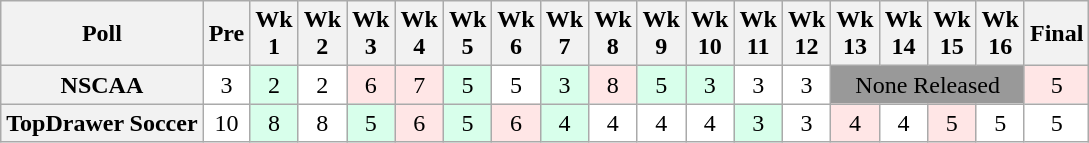<table class="wikitable" style="white-space:nowrap;text-align:center;">
<tr>
<th>Poll</th>
<th>Pre</th>
<th>Wk<br>1</th>
<th>Wk<br>2</th>
<th>Wk<br>3</th>
<th>Wk<br>4</th>
<th>Wk<br>5</th>
<th>Wk<br>6</th>
<th>Wk<br>7</th>
<th>Wk<br>8</th>
<th>Wk<br>9</th>
<th>Wk<br>10</th>
<th>Wk<br>11</th>
<th>Wk<br>12</th>
<th>Wk<br>13</th>
<th>Wk<br>14</th>
<th>Wk<br>15</th>
<th>Wk<br>16</th>
<th>Final<br></th>
</tr>
<tr>
<th>NSCAA </th>
<td style="background:#FFFFFF;">3</td>
<td style="background:#D8FFEB;">2</td>
<td style="background:#FFFFFF;">2</td>
<td style="background:#FFE6E6;">6</td>
<td style="background:#FFE6E6;">7</td>
<td style="background:#D8FFEB;">5</td>
<td style="background:#FFFFFF;">5</td>
<td style="background:#D8FFEB;">3</td>
<td style="background:#FFE6E6;">8</td>
<td style="background:#D8FFEB;">5</td>
<td style="background:#D8FFEB;">3</td>
<td style="background:#FFFFFF;">3</td>
<td style="background:#FFFFFF;">3</td>
<td colspan=4 style="background:#999;">None Released</td>
<td style="background:#FFE6E6;">5</td>
</tr>
<tr>
<th>TopDrawer Soccer </th>
<td style="background:#FFFFFF;">10</td>
<td style="background:#D8FFEB;">8</td>
<td style="background:#FFFFFF;">8</td>
<td style="background:#D8FFEB;">5</td>
<td style="background:#FFE6E6;">6</td>
<td style="background:#D8FFEB;">5</td>
<td style="background:#FFE6E6;">6</td>
<td style="background:#D8FFEB;">4</td>
<td style="background:#FFFFFF;">4</td>
<td style="background:#FFFFFF;">4</td>
<td style="background:#FFFFFF;">4</td>
<td style="background:#D8FFEB;">3</td>
<td style="background:#FFFFFF;">3</td>
<td style="background:#FFE6E6;">4</td>
<td style="background:#FFFFFF;">4</td>
<td style="background:#FFE6E6;">5</td>
<td style="background:#FFFFFF;">5</td>
<td style="background:#FFFFFF;">5</td>
</tr>
</table>
